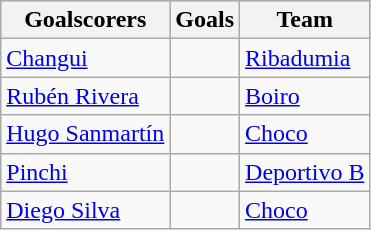<table class="wikitable sortable" class="wikitable">
<tr style="background:#ccc; text-align:center;">
<th>Goalscorers</th>
<th>Goals</th>
<th>Team</th>
</tr>
<tr>
<td> <a href='#'>Changui</a></td>
<td></td>
<td><a href='#'>Ribadumia</a></td>
</tr>
<tr>
<td> <a href='#'>Rubén Rivera</a></td>
<td></td>
<td><a href='#'>Boiro</a></td>
</tr>
<tr>
<td> <a href='#'>Hugo Sanmartín</a></td>
<td></td>
<td><a href='#'>Choco</a></td>
</tr>
<tr>
<td> <a href='#'>Pinchi</a></td>
<td></td>
<td><a href='#'>Deportivo B</a></td>
</tr>
<tr>
<td> <a href='#'>Diego Silva</a></td>
<td></td>
<td><a href='#'>Choco</a></td>
</tr>
</table>
